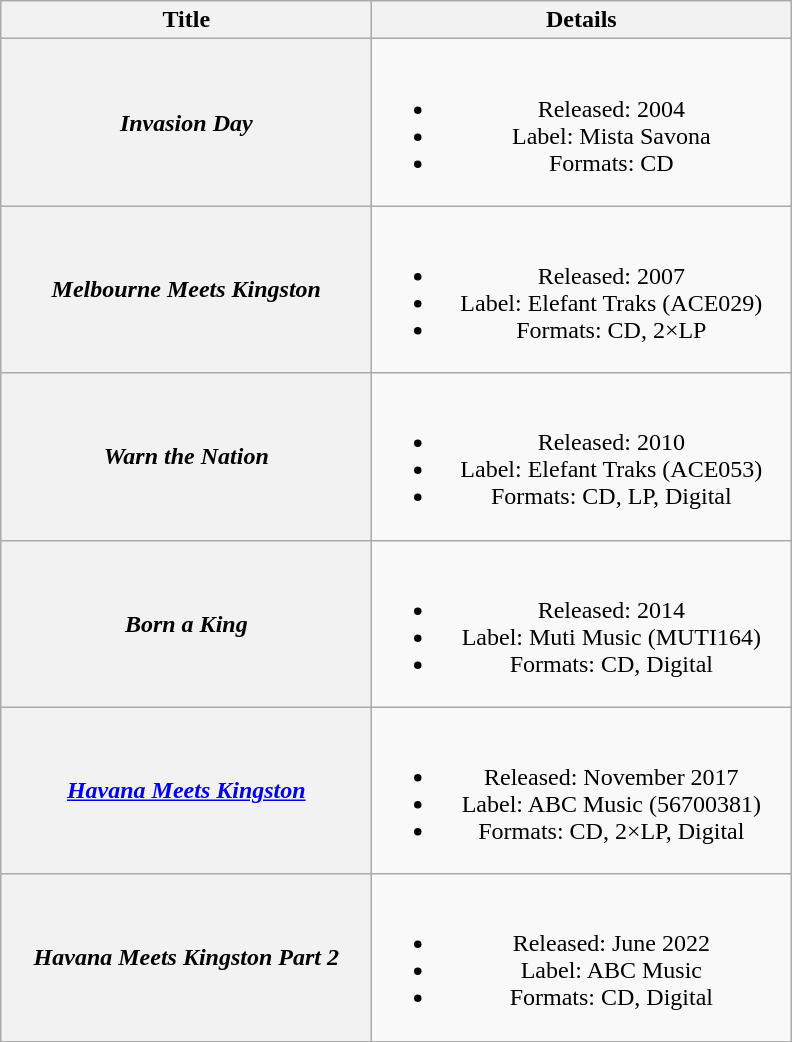<table class="wikitable plainrowheaders" style="text-align:center;">
<tr>
<th rowspan="2" style="width:15em;">Title</th>
<th rowspan="2" style="width:17em;">Details</th>
</tr>
<tr style="font-size:smaller;">
</tr>
<tr>
<th scope="row"><em>Invasion Day</em></th>
<td><br><ul><li>Released: 2004</li><li>Label: Mista Savona</li><li>Formats: CD</li></ul></td>
</tr>
<tr>
<th scope="row"><em>Melbourne Meets Kingston</em></th>
<td><br><ul><li>Released: 2007</li><li>Label: Elefant Traks (ACE029)</li><li>Formats: CD, 2×LP</li></ul></td>
</tr>
<tr>
<th scope="row"><em>Warn the Nation</em></th>
<td><br><ul><li>Released: 2010</li><li>Label: Elefant Traks (ACE053)</li><li>Formats: CD, LP, Digital</li></ul></td>
</tr>
<tr>
<th scope="row"><em>Born a King</em></th>
<td><br><ul><li>Released: 2014</li><li>Label: Muti Music (MUTI164)</li><li>Formats: CD, Digital</li></ul></td>
</tr>
<tr>
<th scope="row"><em><a href='#'>Havana Meets Kingston</a></em></th>
<td><br><ul><li>Released: November 2017</li><li>Label: ABC Music (56700381)</li><li>Formats: CD, 2×LP, Digital</li></ul></td>
</tr>
<tr>
<th scope="row"><em>Havana Meets Kingston Part 2</em></th>
<td><br><ul><li>Released: June 2022</li><li>Label: ABC Music</li><li>Formats: CD, Digital</li></ul></td>
</tr>
<tr>
</tr>
</table>
